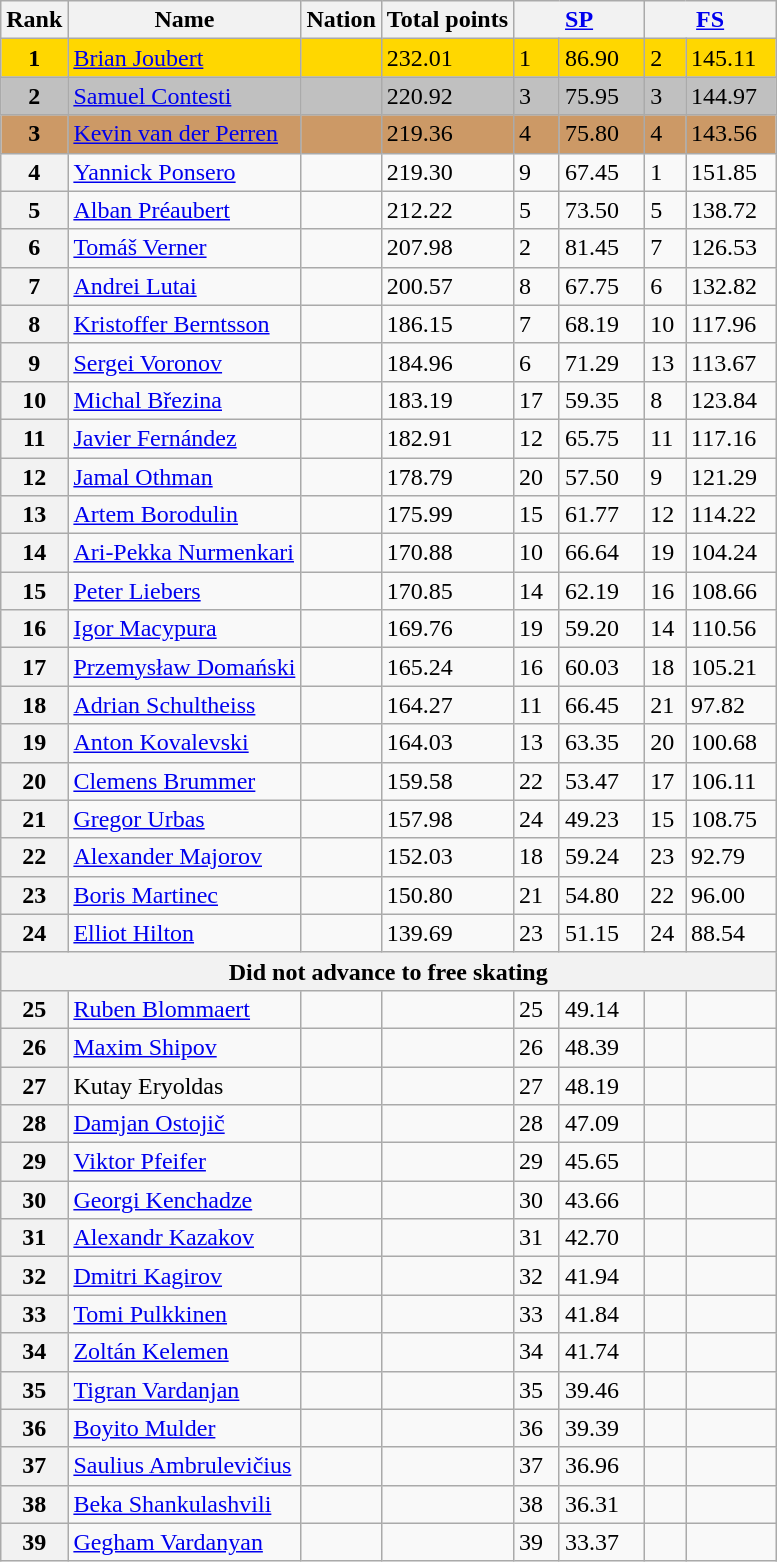<table class="wikitable">
<tr>
<th>Rank</th>
<th>Name</th>
<th>Nation</th>
<th>Total points</th>
<th colspan="2" width="80px"><a href='#'>SP</a></th>
<th colspan="2" width="80px"><a href='#'>FS</a></th>
</tr>
<tr bgcolor="gold">
<td align="center"><strong>1</strong></td>
<td><a href='#'>Brian Joubert</a></td>
<td></td>
<td>232.01</td>
<td>1</td>
<td>86.90</td>
<td>2</td>
<td>145.11</td>
</tr>
<tr bgcolor="silver">
<td align="center"><strong>2</strong></td>
<td><a href='#'>Samuel Contesti</a></td>
<td></td>
<td>220.92</td>
<td>3</td>
<td>75.95</td>
<td>3</td>
<td>144.97</td>
</tr>
<tr bgcolor="cc9966">
<td align="center"><strong>3</strong></td>
<td><a href='#'>Kevin van der Perren</a></td>
<td></td>
<td>219.36</td>
<td>4</td>
<td>75.80</td>
<td>4</td>
<td>143.56</td>
</tr>
<tr>
<th>4</th>
<td><a href='#'>Yannick Ponsero</a></td>
<td></td>
<td>219.30</td>
<td>9</td>
<td>67.45</td>
<td>1</td>
<td>151.85</td>
</tr>
<tr>
<th>5</th>
<td><a href='#'>Alban Préaubert</a></td>
<td></td>
<td>212.22</td>
<td>5</td>
<td>73.50</td>
<td>5</td>
<td>138.72</td>
</tr>
<tr>
<th>6</th>
<td><a href='#'>Tomáš Verner</a></td>
<td></td>
<td>207.98</td>
<td>2</td>
<td>81.45</td>
<td>7</td>
<td>126.53</td>
</tr>
<tr>
<th>7</th>
<td><a href='#'>Andrei Lutai</a></td>
<td></td>
<td>200.57</td>
<td>8</td>
<td>67.75</td>
<td>6</td>
<td>132.82</td>
</tr>
<tr>
<th>8</th>
<td><a href='#'>Kristoffer Berntsson</a></td>
<td></td>
<td>186.15</td>
<td>7</td>
<td>68.19</td>
<td>10</td>
<td>117.96</td>
</tr>
<tr>
<th>9</th>
<td><a href='#'>Sergei Voronov</a></td>
<td></td>
<td>184.96</td>
<td>6</td>
<td>71.29</td>
<td>13</td>
<td>113.67</td>
</tr>
<tr>
<th>10</th>
<td><a href='#'>Michal Březina</a></td>
<td></td>
<td>183.19</td>
<td>17</td>
<td>59.35</td>
<td>8</td>
<td>123.84</td>
</tr>
<tr>
<th>11</th>
<td><a href='#'>Javier Fernández</a></td>
<td></td>
<td>182.91</td>
<td>12</td>
<td>65.75</td>
<td>11</td>
<td>117.16</td>
</tr>
<tr>
<th>12</th>
<td><a href='#'>Jamal Othman</a></td>
<td></td>
<td>178.79</td>
<td>20</td>
<td>57.50</td>
<td>9</td>
<td>121.29</td>
</tr>
<tr>
<th>13</th>
<td><a href='#'>Artem Borodulin</a></td>
<td></td>
<td>175.99</td>
<td>15</td>
<td>61.77</td>
<td>12</td>
<td>114.22</td>
</tr>
<tr>
<th>14</th>
<td><a href='#'>Ari-Pekka Nurmenkari</a></td>
<td></td>
<td>170.88</td>
<td>10</td>
<td>66.64</td>
<td>19</td>
<td>104.24</td>
</tr>
<tr>
<th>15</th>
<td><a href='#'>Peter Liebers</a></td>
<td></td>
<td>170.85</td>
<td>14</td>
<td>62.19</td>
<td>16</td>
<td>108.66</td>
</tr>
<tr>
<th>16</th>
<td><a href='#'>Igor Macypura</a></td>
<td></td>
<td>169.76</td>
<td>19</td>
<td>59.20</td>
<td>14</td>
<td>110.56</td>
</tr>
<tr>
<th>17</th>
<td><a href='#'>Przemysław Domański</a></td>
<td></td>
<td>165.24</td>
<td>16</td>
<td>60.03</td>
<td>18</td>
<td>105.21</td>
</tr>
<tr>
<th>18</th>
<td><a href='#'>Adrian Schultheiss</a></td>
<td></td>
<td>164.27</td>
<td>11</td>
<td>66.45</td>
<td>21</td>
<td>97.82</td>
</tr>
<tr>
<th>19</th>
<td><a href='#'>Anton Kovalevski</a></td>
<td></td>
<td>164.03</td>
<td>13</td>
<td>63.35</td>
<td>20</td>
<td>100.68</td>
</tr>
<tr>
<th>20</th>
<td><a href='#'>Clemens Brummer</a></td>
<td></td>
<td>159.58</td>
<td>22</td>
<td>53.47</td>
<td>17</td>
<td>106.11</td>
</tr>
<tr>
<th>21</th>
<td><a href='#'>Gregor Urbas</a></td>
<td></td>
<td>157.98</td>
<td>24</td>
<td>49.23</td>
<td>15</td>
<td>108.75</td>
</tr>
<tr>
<th>22</th>
<td><a href='#'>Alexander Majorov</a></td>
<td></td>
<td>152.03</td>
<td>18</td>
<td>59.24</td>
<td>23</td>
<td>92.79</td>
</tr>
<tr>
<th>23</th>
<td><a href='#'>Boris Martinec</a></td>
<td></td>
<td>150.80</td>
<td>21</td>
<td>54.80</td>
<td>22</td>
<td>96.00</td>
</tr>
<tr>
<th>24</th>
<td><a href='#'>Elliot Hilton</a></td>
<td></td>
<td>139.69</td>
<td>23</td>
<td>51.15</td>
<td>24</td>
<td>88.54</td>
</tr>
<tr>
<th colspan=8>Did not advance to free skating</th>
</tr>
<tr>
<th>25</th>
<td><a href='#'>Ruben Blommaert</a></td>
<td></td>
<td></td>
<td>25</td>
<td>49.14</td>
<td></td>
<td></td>
</tr>
<tr>
<th>26</th>
<td><a href='#'>Maxim Shipov</a></td>
<td></td>
<td></td>
<td>26</td>
<td>48.39</td>
<td></td>
<td></td>
</tr>
<tr>
<th>27</th>
<td>Kutay Eryoldas</td>
<td></td>
<td></td>
<td>27</td>
<td>48.19</td>
<td></td>
<td></td>
</tr>
<tr>
<th>28</th>
<td><a href='#'>Damjan Ostojič</a></td>
<td></td>
<td></td>
<td>28</td>
<td>47.09</td>
<td></td>
<td></td>
</tr>
<tr>
<th>29</th>
<td><a href='#'>Viktor Pfeifer</a></td>
<td></td>
<td></td>
<td>29</td>
<td>45.65</td>
<td></td>
<td></td>
</tr>
<tr>
<th>30</th>
<td><a href='#'>Georgi Kenchadze</a></td>
<td></td>
<td></td>
<td>30</td>
<td>43.66</td>
<td></td>
<td></td>
</tr>
<tr>
<th>31</th>
<td><a href='#'>Alexandr Kazakov</a></td>
<td></td>
<td></td>
<td>31</td>
<td>42.70</td>
<td></td>
<td></td>
</tr>
<tr>
<th>32</th>
<td><a href='#'>Dmitri Kagirov</a></td>
<td></td>
<td></td>
<td>32</td>
<td>41.94</td>
<td></td>
<td></td>
</tr>
<tr>
<th>33</th>
<td><a href='#'>Tomi Pulkkinen</a></td>
<td></td>
<td></td>
<td>33</td>
<td>41.84</td>
<td></td>
<td></td>
</tr>
<tr>
<th>34</th>
<td><a href='#'>Zoltán Kelemen</a></td>
<td></td>
<td></td>
<td>34</td>
<td>41.74</td>
<td></td>
<td></td>
</tr>
<tr>
<th>35</th>
<td><a href='#'>Tigran Vardanjan</a></td>
<td></td>
<td></td>
<td>35</td>
<td>39.46</td>
<td></td>
<td></td>
</tr>
<tr>
<th>36</th>
<td><a href='#'>Boyito Mulder</a></td>
<td></td>
<td></td>
<td>36</td>
<td>39.39</td>
<td></td>
<td></td>
</tr>
<tr>
<th>37</th>
<td><a href='#'>Saulius Ambrulevičius</a></td>
<td></td>
<td></td>
<td>37</td>
<td>36.96</td>
<td></td>
<td></td>
</tr>
<tr>
<th>38</th>
<td><a href='#'>Beka Shankulashvili</a></td>
<td></td>
<td></td>
<td>38</td>
<td>36.31</td>
<td></td>
<td></td>
</tr>
<tr>
<th>39</th>
<td><a href='#'>Gegham Vardanyan</a></td>
<td></td>
<td></td>
<td>39</td>
<td>33.37</td>
<td></td>
<td></td>
</tr>
</table>
